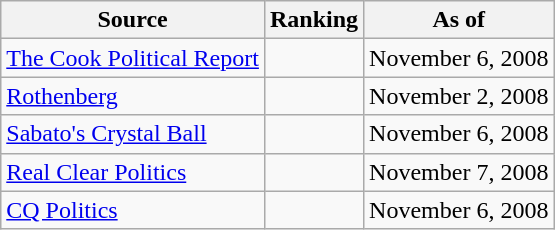<table class="wikitable" style="text-align:center">
<tr>
<th>Source</th>
<th>Ranking</th>
<th>As of</th>
</tr>
<tr>
<td align=left><a href='#'>The Cook Political Report</a></td>
<td></td>
<td>November 6, 2008</td>
</tr>
<tr>
<td align=left><a href='#'>Rothenberg</a></td>
<td></td>
<td>November 2, 2008</td>
</tr>
<tr>
<td align=left><a href='#'>Sabato's Crystal Ball</a></td>
<td></td>
<td>November 6, 2008</td>
</tr>
<tr>
<td align=left><a href='#'>Real Clear Politics</a></td>
<td></td>
<td>November 7, 2008</td>
</tr>
<tr>
<td align=left><a href='#'>CQ Politics</a></td>
<td></td>
<td>November 6, 2008</td>
</tr>
</table>
